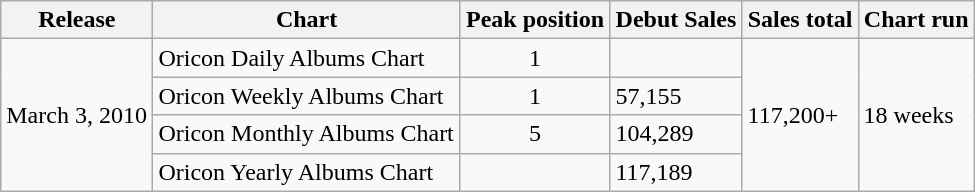<table class="wikitable" width="650px">
<tr>
<th>Release</th>
<th>Chart</th>
<th>Peak position</th>
<th>Debut Sales</th>
<th>Sales total</th>
<th>Chart run</th>
</tr>
<tr>
<td rowspan="4">March 3, 2010</td>
<td>Oricon Daily Albums Chart</td>
<td align="center">1</td>
<td></td>
<td rowspan="4">117,200+</td>
<td rowspan="4">18 weeks</td>
</tr>
<tr>
<td>Oricon Weekly Albums Chart</td>
<td align="center">1</td>
<td>57,155</td>
</tr>
<tr>
<td>Oricon Monthly Albums Chart</td>
<td align="center">5</td>
<td>104,289</td>
</tr>
<tr>
<td>Oricon Yearly Albums Chart</td>
<td align="center"></td>
<td>117,189</td>
</tr>
</table>
